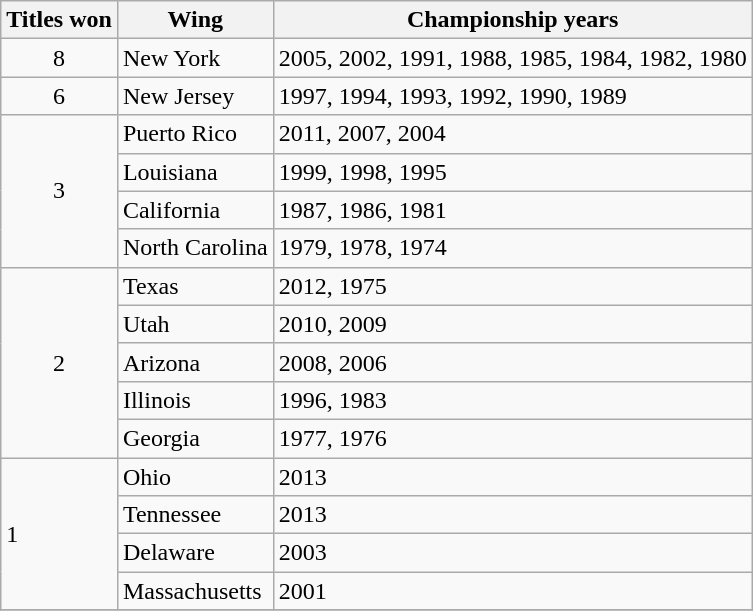<table class="wikitable">
<tr>
<th>Titles won</th>
<th>Wing</th>
<th>Championship years</th>
</tr>
<tr>
<td rowspan=1 align="center">8</td>
<td>New York</td>
<td>2005, 2002, 1991, 1988, 1985, 1984, 1982, 1980</td>
</tr>
<tr>
<td rowspan=1 align="center">6</td>
<td>New Jersey</td>
<td>1997, 1994, 1993, 1992, 1990, 1989</td>
</tr>
<tr>
<td rowspan=4 align="center">3</td>
<td>Puerto Rico</td>
<td>2011, 2007, 2004</td>
</tr>
<tr>
<td>Louisiana</td>
<td>1999, 1998, 1995</td>
</tr>
<tr>
<td>California</td>
<td>1987, 1986, 1981</td>
</tr>
<tr>
<td>North Carolina</td>
<td>1979, 1978, 1974</td>
</tr>
<tr>
<td rowspan=5 align="center">2</td>
<td>Texas</td>
<td>2012, 1975</td>
</tr>
<tr>
<td>Utah</td>
<td>2010, 2009</td>
</tr>
<tr>
<td>Arizona</td>
<td>2008, 2006</td>
</tr>
<tr>
<td>Illinois</td>
<td>1996, 1983</td>
</tr>
<tr>
<td>Georgia</td>
<td>1977, 1976</td>
</tr>
<tr>
<td rowspan="4">1</td>
<td>Ohio</td>
<td>2013</td>
</tr>
<tr>
<td>Tennessee</td>
<td>2013</td>
</tr>
<tr>
<td>Delaware</td>
<td>2003</td>
</tr>
<tr>
<td>Massachusetts</td>
<td>2001</td>
</tr>
<tr>
</tr>
</table>
